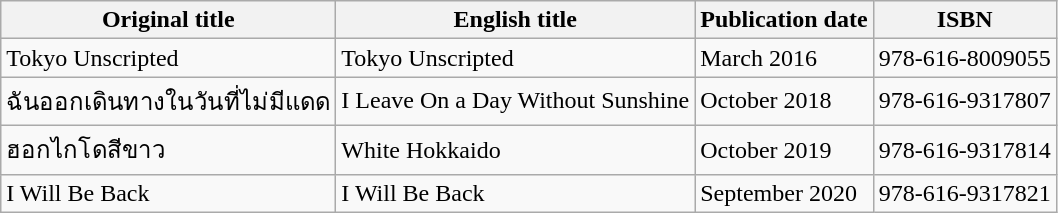<table class="wikitable">
<tr>
<th>Original title</th>
<th>English title</th>
<th>Publication date</th>
<th>ISBN</th>
</tr>
<tr>
<td>Tokyo Unscripted</td>
<td>Tokyo Unscripted</td>
<td>March 2016</td>
<td>978-616-8009055</td>
</tr>
<tr>
<td>ฉันออกเดินทางในวันที่ไม่มีแดด</td>
<td>I Leave On a Day Without Sunshine</td>
<td>October 2018</td>
<td>978-616-9317807</td>
</tr>
<tr>
<td>ฮอกไกโดสีขาว</td>
<td>White Hokkaido</td>
<td>October 2019</td>
<td>978-616-9317814</td>
</tr>
<tr>
<td>I Will Be Back</td>
<td>I Will Be Back</td>
<td>September 2020</td>
<td>978-616-9317821</td>
</tr>
</table>
